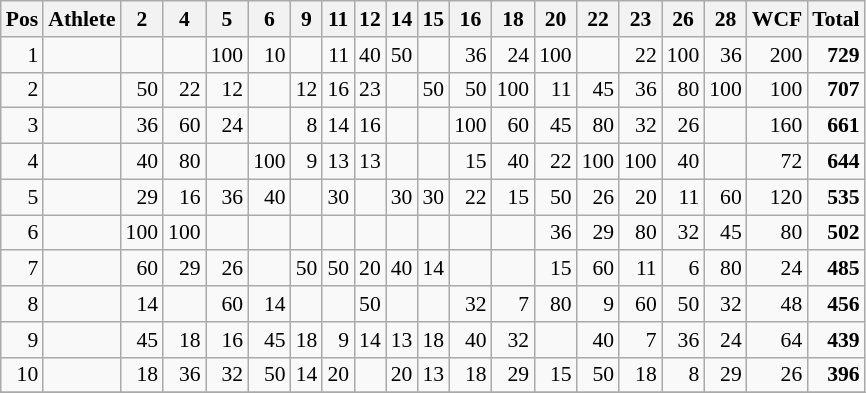<table class="wikitable" style="font-size: 90%">
<tr align="right">
<th>Pos</th>
<th>Athlete</th>
<th>2</th>
<th>4</th>
<th>5</th>
<th>6</th>
<th>9</th>
<th>11</th>
<th>12</th>
<th>14</th>
<th>15</th>
<th>16</th>
<th>18</th>
<th>20</th>
<th>22</th>
<th>23</th>
<th>26</th>
<th>28</th>
<th>WCF</th>
<th>Total</th>
</tr>
<tr align="right">
<td>1</td>
<td align="left"></td>
<td></td>
<td></td>
<td>100</td>
<td>10</td>
<td></td>
<td>11</td>
<td>40</td>
<td>50</td>
<td></td>
<td>36</td>
<td>24</td>
<td>100</td>
<td></td>
<td>22</td>
<td>100</td>
<td>36</td>
<td>200</td>
<td><strong>729</strong></td>
</tr>
<tr align="right">
<td>2</td>
<td align="left"></td>
<td>50</td>
<td>22</td>
<td>12</td>
<td></td>
<td>12</td>
<td>16</td>
<td>23</td>
<td></td>
<td>50</td>
<td>50</td>
<td>100</td>
<td>11</td>
<td>45</td>
<td>36</td>
<td>80</td>
<td>100</td>
<td>100</td>
<td><strong>707</strong></td>
</tr>
<tr align="right">
<td>3</td>
<td align="left"></td>
<td>36</td>
<td>60</td>
<td>24</td>
<td></td>
<td>8</td>
<td>14</td>
<td>16</td>
<td></td>
<td></td>
<td>100</td>
<td>60</td>
<td>45</td>
<td>80</td>
<td>32</td>
<td>26</td>
<td></td>
<td>160</td>
<td><strong>661</strong></td>
</tr>
<tr align="right">
<td>4</td>
<td align="left"></td>
<td>40</td>
<td>80</td>
<td></td>
<td>100</td>
<td>9</td>
<td>13</td>
<td>13</td>
<td></td>
<td></td>
<td>15</td>
<td>40</td>
<td>22</td>
<td>100</td>
<td>100</td>
<td>40</td>
<td></td>
<td>72</td>
<td><strong>644</strong></td>
</tr>
<tr align="right">
<td>5</td>
<td align="left"></td>
<td>29</td>
<td>16</td>
<td>36</td>
<td>40</td>
<td></td>
<td>30</td>
<td></td>
<td>30</td>
<td>30</td>
<td>22</td>
<td>15</td>
<td>50</td>
<td>26</td>
<td>20</td>
<td>11</td>
<td>60</td>
<td>120</td>
<td><strong>535</strong></td>
</tr>
<tr align="right">
<td>6</td>
<td align="left"></td>
<td>100</td>
<td>100</td>
<td></td>
<td></td>
<td></td>
<td></td>
<td></td>
<td></td>
<td></td>
<td></td>
<td></td>
<td>36</td>
<td>29</td>
<td>80</td>
<td>32</td>
<td>45</td>
<td>80</td>
<td><strong>502</strong></td>
</tr>
<tr align="right">
<td>7</td>
<td align="left"></td>
<td>60</td>
<td>29</td>
<td>26</td>
<td></td>
<td>50</td>
<td>50</td>
<td>20</td>
<td>40</td>
<td>14</td>
<td></td>
<td></td>
<td>15</td>
<td>60</td>
<td>11</td>
<td>6</td>
<td>80</td>
<td>24</td>
<td><strong>485</strong></td>
</tr>
<tr align="right">
<td>8</td>
<td align="left"></td>
<td>14</td>
<td></td>
<td>60</td>
<td>14</td>
<td></td>
<td></td>
<td>50</td>
<td></td>
<td></td>
<td>32</td>
<td>7</td>
<td>80</td>
<td>9</td>
<td>60</td>
<td>50</td>
<td>32</td>
<td>48</td>
<td><strong>456</strong></td>
</tr>
<tr align="right">
<td>9</td>
<td align="left"></td>
<td>45</td>
<td>18</td>
<td>16</td>
<td>45</td>
<td>18</td>
<td>9</td>
<td>14</td>
<td>13</td>
<td>18</td>
<td>40</td>
<td>32</td>
<td></td>
<td>40</td>
<td>7</td>
<td>36</td>
<td>24</td>
<td>64</td>
<td><strong>439</strong></td>
</tr>
<tr align="right">
<td>10</td>
<td align="left"></td>
<td>18</td>
<td>36</td>
<td>32</td>
<td>50</td>
<td>14</td>
<td>20</td>
<td></td>
<td>20</td>
<td>13</td>
<td>18</td>
<td>29</td>
<td>15</td>
<td>50</td>
<td>18</td>
<td>8</td>
<td>29</td>
<td>26</td>
<td><strong>396</strong><br></td>
</tr>
<tr>
</tr>
</table>
